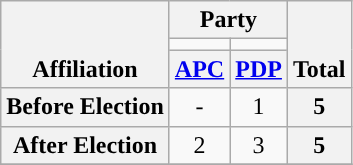<table class=wikitable style="text-align:center">
<tr style="vertical-align:bottom;">
<th rowspan=3>Affiliation</th>
<th colspan=2>Party</th>
<th rowspan=3>Total</th>
</tr>
<tr>
<td style="background-color:"></td>
<td style="background-color:"></td>
</tr>
<tr>
<th><a href='#'>APC</a></th>
<th><a href='#'>PDP</a></th>
</tr>
<tr>
<th>Before Election</th>
<td>-</td>
<td>1</td>
<th>5</th>
</tr>
<tr>
<th>After Election</th>
<td>2</td>
<td>3</td>
<th>5</th>
</tr>
<tr>
</tr>
</table>
